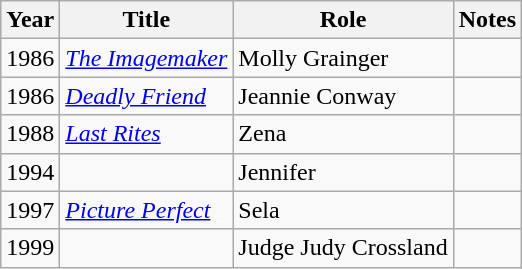<table class="wikitable sortable">
<tr>
<th>Year</th>
<th>Title</th>
<th>Role</th>
<th class="unsortable">Notes</th>
</tr>
<tr>
<td>1986</td>
<td><em><a href='#'>The Imagemaker</a></em></td>
<td>Molly Grainger</td>
<td></td>
</tr>
<tr>
<td>1986</td>
<td><em><a href='#'>Deadly Friend</a></em></td>
<td>Jeannie Conway</td>
<td></td>
</tr>
<tr>
<td>1988</td>
<td><em><a href='#'>Last Rites</a></em></td>
<td>Zena</td>
<td></td>
</tr>
<tr>
<td>1994</td>
<td><em></em></td>
<td>Jennifer</td>
<td></td>
</tr>
<tr>
<td>1997</td>
<td><em><a href='#'>Picture Perfect</a></em></td>
<td>Sela</td>
<td></td>
</tr>
<tr>
<td>1999</td>
<td><em></em></td>
<td>Judge Judy Crossland</td>
<td></td>
</tr>
</table>
